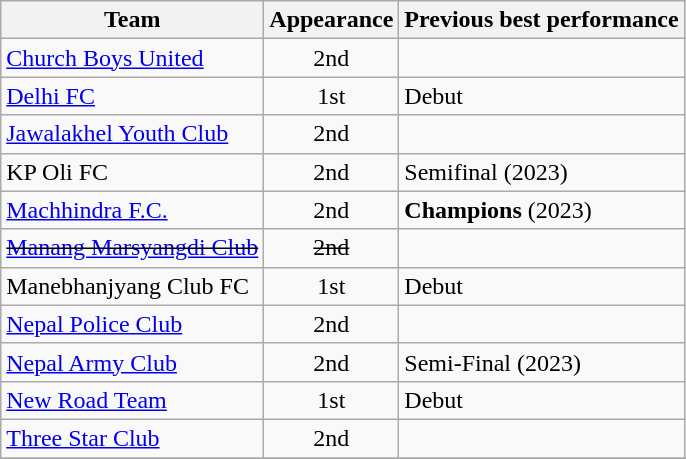<table class="wikitable sortable" style="text-align:left;">
<tr>
<th>Team</th>
<th>Appearance</th>
<th>Previous best performance</th>
</tr>
<tr>
<td> <a href='#'>Church Boys United </a></td>
<td align=center>2nd</td>
<td></td>
</tr>
<tr>
<td> <a href='#'>Delhi FC</a></td>
<td align=center>1st</td>
<td>Debut</td>
</tr>
<tr>
<td> <a href='#'>Jawalakhel Youth Club</a></td>
<td align=center>2nd</td>
<td></td>
</tr>
<tr>
<td> KP Oli FC</td>
<td align=center>2nd</td>
<td>Semifinal (2023)</td>
</tr>
<tr>
<td> <a href='#'>Machhindra F.C.</a></td>
<td align=center>2nd</td>
<td><strong>Champions</strong> (2023)</td>
</tr>
<tr>
<td><s> <a href='#'>Manang Marsyangdi Club</a></s></td>
<td align=center><s>2nd</s></td>
<td></td>
</tr>
<tr>
<td> Manebhanjyang Club FC</td>
<td align=center>1st</td>
<td>Debut</td>
</tr>
<tr>
<td> <a href='#'>Nepal Police Club</a></td>
<td align=center>2nd</td>
<td></td>
</tr>
<tr>
<td> <a href='#'>Nepal Army Club</a></td>
<td align=center>2nd</td>
<td>Semi-Final (2023)</td>
</tr>
<tr>
<td> <a href='#'>New Road Team</a></td>
<td align=center>1st</td>
<td>Debut</td>
</tr>
<tr>
<td> <a href='#'>Three Star Club</a></td>
<td align=center>2nd</td>
<td></td>
</tr>
<tr>
</tr>
</table>
